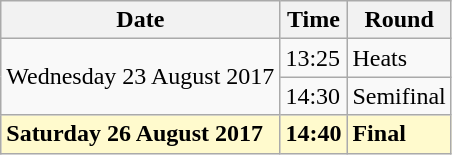<table class="wikitable">
<tr>
<th>Date</th>
<th>Time</th>
<th>Round</th>
</tr>
<tr>
<td rowspan=2>Wednesday 23 August 2017</td>
<td>13:25</td>
<td>Heats</td>
</tr>
<tr>
<td>14:30</td>
<td>Semifinal</td>
</tr>
<tr>
<td style=background:lemonchiffon><strong>Saturday 26 August 2017</strong></td>
<td style=background:lemonchiffon><strong>14:40</strong></td>
<td style=background:lemonchiffon><strong>Final</strong></td>
</tr>
</table>
